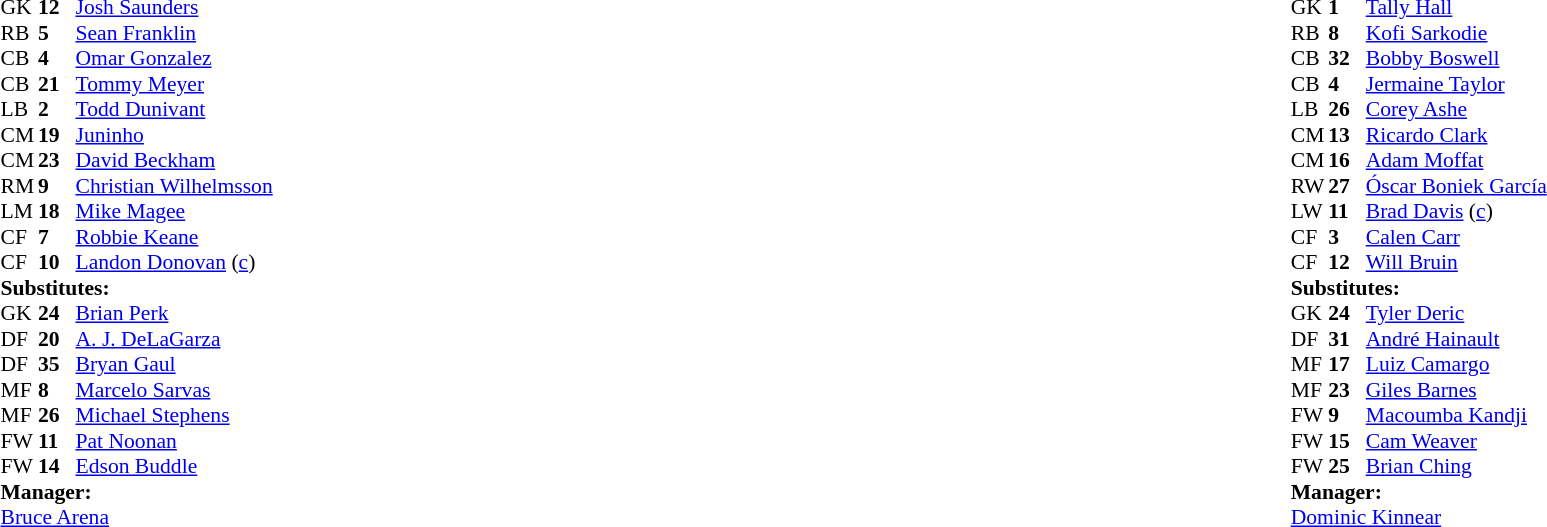<table style="width:100%">
<tr>
<td style="vertical-align:top; width:50%"><br><table style="font-size: 90%" cellspacing="0" cellpadding="0">
<tr>
<th width="25"></th>
<th width="25"></th>
</tr>
<tr>
<td>GK</td>
<td><strong>12</strong></td>
<td> <a href='#'>Josh Saunders</a></td>
</tr>
<tr>
<td>RB</td>
<td><strong>5</strong></td>
<td> <a href='#'>Sean Franklin</a></td>
</tr>
<tr>
<td>CB</td>
<td><strong>4</strong></td>
<td> <a href='#'>Omar Gonzalez</a></td>
</tr>
<tr>
<td>CB</td>
<td><strong>21</strong></td>
<td> <a href='#'>Tommy Meyer</a></td>
</tr>
<tr>
<td>LB</td>
<td><strong>2</strong></td>
<td> <a href='#'>Todd Dunivant</a></td>
</tr>
<tr>
<td>CM</td>
<td><strong>19</strong></td>
<td> <a href='#'>Juninho</a></td>
<td></td>
<td></td>
</tr>
<tr>
<td>CM</td>
<td><strong>23</strong></td>
<td> <a href='#'>David Beckham</a></td>
<td></td>
<td></td>
</tr>
<tr>
<td>RM</td>
<td><strong>9</strong></td>
<td> <a href='#'>Christian Wilhelmsson</a></td>
<td></td>
<td></td>
</tr>
<tr>
<td>LM</td>
<td><strong>18</strong></td>
<td> <a href='#'>Mike Magee</a></td>
</tr>
<tr>
<td>CF</td>
<td><strong>7</strong></td>
<td> <a href='#'>Robbie Keane</a></td>
</tr>
<tr>
<td>CF</td>
<td><strong>10</strong></td>
<td> <a href='#'>Landon Donovan</a> (<a href='#'>c</a>)</td>
<td></td>
</tr>
<tr>
<td colspan=3><strong>Substitutes:</strong></td>
</tr>
<tr>
<td>GK</td>
<td><strong>24</strong></td>
<td> <a href='#'>Brian Perk</a></td>
</tr>
<tr>
<td>DF</td>
<td><strong>20</strong></td>
<td> <a href='#'>A. J. DeLaGarza</a></td>
</tr>
<tr>
<td>DF</td>
<td><strong>35</strong></td>
<td> <a href='#'>Bryan Gaul</a></td>
</tr>
<tr>
<td>MF</td>
<td><strong>8</strong></td>
<td> <a href='#'>Marcelo Sarvas</a></td>
<td></td>
<td></td>
</tr>
<tr>
<td>MF</td>
<td><strong>26</strong></td>
<td> <a href='#'>Michael Stephens</a></td>
<td></td>
<td></td>
</tr>
<tr>
<td>FW</td>
<td><strong>11</strong></td>
<td> <a href='#'>Pat Noonan</a></td>
</tr>
<tr>
<td>FW</td>
<td><strong>14</strong></td>
<td> <a href='#'>Edson Buddle</a></td>
<td></td>
<td></td>
</tr>
<tr>
<td colspan=3><strong>Manager:</strong></td>
</tr>
<tr>
<td colspan=4> <a href='#'>Bruce Arena</a></td>
</tr>
</table>
</td>
<td valign="top"></td>
<td style="vertical-align:top; width:50%"><br><table cellspacing="0" cellpadding="0" style="font-size:90%; margin:auto">
<tr>
<th width=25></th>
<th width=25></th>
</tr>
<tr>
<td>GK</td>
<td><strong>1</strong></td>
<td> <a href='#'>Tally Hall</a></td>
<td></td>
</tr>
<tr>
<td>RB</td>
<td><strong>8</strong></td>
<td> <a href='#'>Kofi Sarkodie</a></td>
<td></td>
<td></td>
</tr>
<tr>
<td>CB</td>
<td><strong>32</strong></td>
<td> <a href='#'>Bobby Boswell</a></td>
<td></td>
</tr>
<tr>
<td>CB</td>
<td><strong>4</strong></td>
<td> <a href='#'>Jermaine Taylor</a></td>
</tr>
<tr>
<td>LB</td>
<td><strong>26</strong></td>
<td> <a href='#'>Corey Ashe</a></td>
</tr>
<tr>
<td>CM</td>
<td><strong>13</strong></td>
<td> <a href='#'>Ricardo Clark</a></td>
</tr>
<tr>
<td>CM</td>
<td><strong>16</strong></td>
<td> <a href='#'>Adam Moffat</a></td>
<td></td>
<td></td>
</tr>
<tr>
<td>RW</td>
<td><strong>27</strong></td>
<td> <a href='#'>Óscar Boniek García</a></td>
</tr>
<tr>
<td>LW</td>
<td><strong>11</strong></td>
<td> <a href='#'>Brad Davis</a> (<a href='#'>c</a>)</td>
</tr>
<tr>
<td>CF</td>
<td><strong>3</strong></td>
<td> <a href='#'>Calen Carr</a></td>
<td></td>
<td></td>
</tr>
<tr>
<td>CF</td>
<td><strong>12</strong></td>
<td> <a href='#'>Will Bruin</a></td>
</tr>
<tr>
<td colspan=3><strong>Substitutes:</strong></td>
</tr>
<tr>
<td>GK</td>
<td><strong>24</strong></td>
<td> <a href='#'>Tyler Deric</a></td>
</tr>
<tr>
<td>DF</td>
<td><strong>31</strong></td>
<td> <a href='#'>André Hainault</a></td>
</tr>
<tr>
<td>MF</td>
<td><strong>17</strong></td>
<td> <a href='#'>Luiz Camargo</a></td>
</tr>
<tr>
<td>MF</td>
<td><strong>23</strong></td>
<td> <a href='#'>Giles Barnes</a></td>
<td></td>
<td></td>
</tr>
<tr>
<td>FW</td>
<td><strong>9</strong></td>
<td> <a href='#'>Macoumba Kandji</a></td>
<td></td>
<td></td>
</tr>
<tr>
<td>FW</td>
<td><strong>15</strong></td>
<td> <a href='#'>Cam Weaver</a></td>
</tr>
<tr>
<td>FW</td>
<td><strong>25</strong></td>
<td> <a href='#'>Brian Ching</a></td>
<td></td>
<td></td>
</tr>
<tr>
<td colspan=3><strong>Manager:</strong></td>
</tr>
<tr>
<td colspan=4> <a href='#'>Dominic Kinnear</a></td>
</tr>
</table>
</td>
</tr>
</table>
